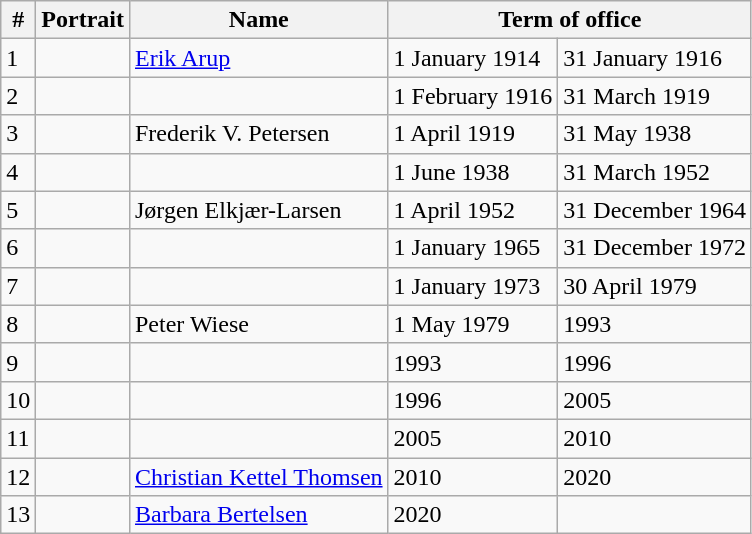<table class="wikitable sortable">
<tr>
<th>#</th>
<th>Portrait</th>
<th>Name<br></th>
<th colspan="2">Term of office</th>
</tr>
<tr>
<td>1</td>
<td></td>
<td><a href='#'>Erik Arup</a><br></td>
<td>1 January 1914</td>
<td>31 January 1916</td>
</tr>
<tr>
<td>2</td>
<td></td>
<td><br></td>
<td>1 February 1916</td>
<td>31 March 1919</td>
</tr>
<tr>
<td>3</td>
<td></td>
<td>Frederik V. Petersen<br></td>
<td>1 April 1919</td>
<td>31 May 1938</td>
</tr>
<tr>
<td>4</td>
<td></td>
<td><br></td>
<td>1 June 1938</td>
<td>31 March 1952</td>
</tr>
<tr>
<td>5</td>
<td></td>
<td>Jørgen Elkjær-Larsen<br></td>
<td>1 April 1952</td>
<td>31 December 1964</td>
</tr>
<tr>
<td>6</td>
<td></td>
<td><br></td>
<td>1 January 1965</td>
<td>31 December 1972</td>
</tr>
<tr>
<td>7</td>
<td></td>
<td><br></td>
<td>1 January 1973</td>
<td>30 April 1979</td>
</tr>
<tr>
<td>8</td>
<td></td>
<td>Peter Wiese<br></td>
<td>1 May 1979</td>
<td>1993</td>
</tr>
<tr>
<td>9</td>
<td></td>
<td><br></td>
<td>1993</td>
<td>1996</td>
</tr>
<tr>
<td>10</td>
<td></td>
<td><br></td>
<td>1996</td>
<td>2005</td>
</tr>
<tr>
<td>11</td>
<td></td>
<td><br></td>
<td>2005</td>
<td>2010</td>
</tr>
<tr>
<td>12</td>
<td></td>
<td><a href='#'>Christian Kettel Thomsen</a><br></td>
<td>2010</td>
<td>2020</td>
</tr>
<tr>
<td>13</td>
<td></td>
<td><a href='#'>Barbara Bertelsen</a><br></td>
<td>2020</td>
<td></td>
</tr>
</table>
